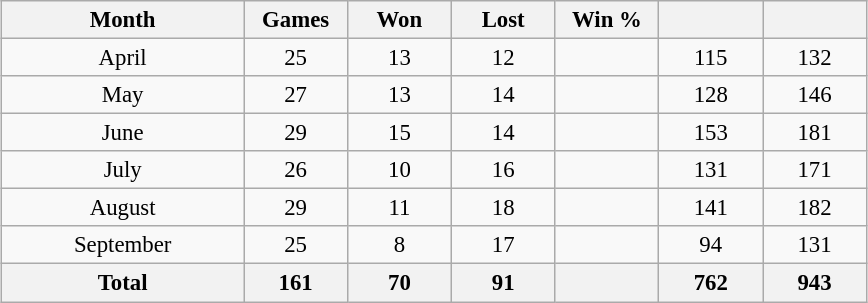<table class="wikitable" style="font-size:95%; text-align:center; width:38em;margin: 0.5em auto;">
<tr>
<th width="28%">Month</th>
<th width="12%">Games</th>
<th width="12%">Won</th>
<th width="12%">Lost</th>
<th width="12%">Win %</th>
<th width="12%"></th>
<th width="12%"></th>
</tr>
<tr>
<td>April</td>
<td>25</td>
<td>13</td>
<td>12</td>
<td></td>
<td>115</td>
<td>132</td>
</tr>
<tr>
<td>May</td>
<td>27</td>
<td>13</td>
<td>14</td>
<td></td>
<td>128</td>
<td>146</td>
</tr>
<tr>
<td>June</td>
<td>29</td>
<td>15</td>
<td>14</td>
<td></td>
<td>153</td>
<td>181</td>
</tr>
<tr>
<td>July</td>
<td>26</td>
<td>10</td>
<td>16</td>
<td></td>
<td>131</td>
<td>171</td>
</tr>
<tr>
<td>August</td>
<td>29</td>
<td>11</td>
<td>18</td>
<td></td>
<td>141</td>
<td>182</td>
</tr>
<tr>
<td>September</td>
<td>25</td>
<td>8</td>
<td>17</td>
<td></td>
<td>94</td>
<td>131</td>
</tr>
<tr>
<th>Total</th>
<th>161</th>
<th>70</th>
<th>91</th>
<th></th>
<th>762</th>
<th>943</th>
</tr>
</table>
